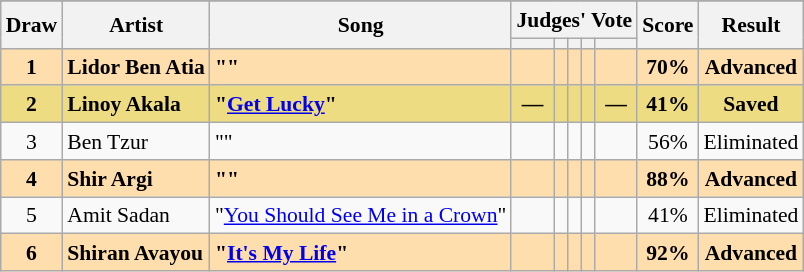<table class="sortable wikitable" style="margin: 1em auto 1em auto; text-align:center; font-size:90%; line-height:18px;">
<tr>
</tr>
<tr>
<th rowspan="2">Draw</th>
<th rowspan="2">Artist</th>
<th rowspan="2">Song</th>
<th colspan="5" class="unsortable">Judges' Vote</th>
<th rowspan="2">Score</th>
<th rowspan="2">Result</th>
</tr>
<tr>
<th class="unsortable"></th>
<th class="unsortable"></th>
<th class="unsortable"></th>
<th class="unsortable"></th>
<th class="unsortable"></th>
</tr>
<tr style="font-weight:bold; background:navajowhite;">
<td>1</td>
<td align="left">Lidor Ben Atia</td>
<td align="left">""</td>
<td></td>
<td></td>
<td></td>
<td></td>
<td></td>
<td>70%</td>
<td>Advanced</td>
</tr>
<tr style="font-weight:bold; background:#eedc82;">
<td>2</td>
<td align="left">Linoy Akala</td>
<td align="left">"<a href='#'>Get Lucky</a>"</td>
<td>—</td>
<td></td>
<td></td>
<td></td>
<td>—</td>
<td>41%</td>
<td>Saved</td>
</tr>
<tr>
<td>3</td>
<td align="left">Ben Tzur</td>
<td align="left">""</td>
<td></td>
<td></td>
<td></td>
<td></td>
<td></td>
<td>56%</td>
<td>Eliminated</td>
</tr>
<tr style="font-weight:bold; background:navajowhite;">
<td>4</td>
<td align="left">Shir Argi</td>
<td align="left">""</td>
<td></td>
<td></td>
<td></td>
<td></td>
<td></td>
<td>88%</td>
<td>Advanced</td>
</tr>
<tr>
<td>5</td>
<td align="left">Amit Sadan</td>
<td align="left">"<a href='#'>You Should See Me in a Crown</a>"</td>
<td></td>
<td></td>
<td></td>
<td></td>
<td></td>
<td>41%</td>
<td>Eliminated</td>
</tr>
<tr style="font-weight:bold; background:navajowhite;">
<td>6</td>
<td align="left">Shiran Avayou</td>
<td align="left">"<a href='#'>It's My Life</a>"</td>
<td></td>
<td></td>
<td></td>
<td></td>
<td></td>
<td>92%</td>
<td>Advanced</td>
</tr>
</table>
